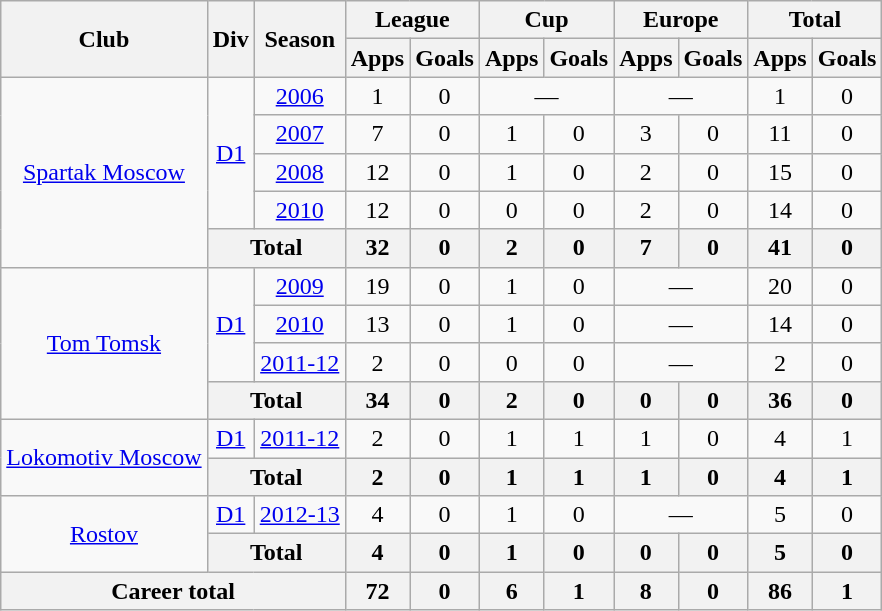<table class="wikitable" style="text-align: center;">
<tr>
<th rowspan="2">Club</th>
<th rowspan="2">Div</th>
<th rowspan="2">Season</th>
<th colspan="2">League</th>
<th colspan="2">Cup</th>
<th colspan="2">Europe</th>
<th colspan="2">Total</th>
</tr>
<tr>
<th>Apps</th>
<th>Goals</th>
<th>Apps</th>
<th>Goals</th>
<th>Apps</th>
<th>Goals</th>
<th>Apps</th>
<th>Goals</th>
</tr>
<tr>
<td rowspan="5" valign="center"> <a href='#'>Spartak Moscow</a></td>
<td rowspan="4"><a href='#'>D1</a></td>
<td><a href='#'>2006</a></td>
<td>1</td>
<td>0</td>
<td colspan="2">—</td>
<td colspan="2">—</td>
<td>1</td>
<td>0</td>
</tr>
<tr>
<td><a href='#'>2007</a></td>
<td>7</td>
<td>0</td>
<td>1</td>
<td>0</td>
<td>3</td>
<td>0</td>
<td>11</td>
<td>0</td>
</tr>
<tr>
<td><a href='#'>2008</a></td>
<td>12</td>
<td>0</td>
<td>1</td>
<td>0</td>
<td>2</td>
<td>0</td>
<td>15</td>
<td>0</td>
</tr>
<tr>
<td><a href='#'>2010</a></td>
<td>12</td>
<td>0</td>
<td>0</td>
<td>0</td>
<td>2</td>
<td>0</td>
<td>14</td>
<td>0</td>
</tr>
<tr>
<th colspan="2">Total</th>
<th>32</th>
<th>0</th>
<th>2</th>
<th>0</th>
<th>7</th>
<th>0</th>
<th>41</th>
<th>0</th>
</tr>
<tr>
<td rowspan="4" valign="center"> <a href='#'>Tom Tomsk</a></td>
<td rowspan="3"><a href='#'>D1</a></td>
<td><a href='#'>2009</a></td>
<td>19</td>
<td>0</td>
<td>1</td>
<td>0</td>
<td colspan="2">—</td>
<td>20</td>
<td>0</td>
</tr>
<tr>
<td><a href='#'>2010</a></td>
<td>13</td>
<td>0</td>
<td>1</td>
<td>0</td>
<td colspan="2">—</td>
<td>14</td>
<td>0</td>
</tr>
<tr>
<td><a href='#'>2011-12</a></td>
<td>2</td>
<td>0</td>
<td>0</td>
<td>0</td>
<td colspan="2">—</td>
<td>2</td>
<td>0</td>
</tr>
<tr>
<th colspan="2">Total</th>
<th>34</th>
<th>0</th>
<th>2</th>
<th>0</th>
<th>0</th>
<th>0</th>
<th>36</th>
<th>0</th>
</tr>
<tr>
<td rowspan="2" valign="center"> <a href='#'>Lokomotiv Moscow</a></td>
<td rowspan="1"><a href='#'>D1</a></td>
<td><a href='#'>2011-12</a></td>
<td>2</td>
<td>0</td>
<td>1</td>
<td>1</td>
<td>1</td>
<td>0</td>
<td>4</td>
<td>1</td>
</tr>
<tr>
<th colspan="2">Total</th>
<th>2</th>
<th>0</th>
<th>1</th>
<th>1</th>
<th>1</th>
<th>0</th>
<th>4</th>
<th>1</th>
</tr>
<tr>
<td rowspan="2" valign="center"> <a href='#'>Rostov</a></td>
<td rowspan="1"><a href='#'>D1</a></td>
<td><a href='#'>2012-13</a></td>
<td>4</td>
<td>0</td>
<td>1</td>
<td>0</td>
<td colspan="2">—</td>
<td>5</td>
<td>0</td>
</tr>
<tr>
<th colspan="2">Total</th>
<th>4</th>
<th>0</th>
<th>1</th>
<th>0</th>
<th>0</th>
<th>0</th>
<th>5</th>
<th>0</th>
</tr>
<tr>
<th colspan="3">Career total</th>
<th>72</th>
<th>0</th>
<th>6</th>
<th>1</th>
<th>8</th>
<th>0</th>
<th>86</th>
<th>1</th>
</tr>
</table>
